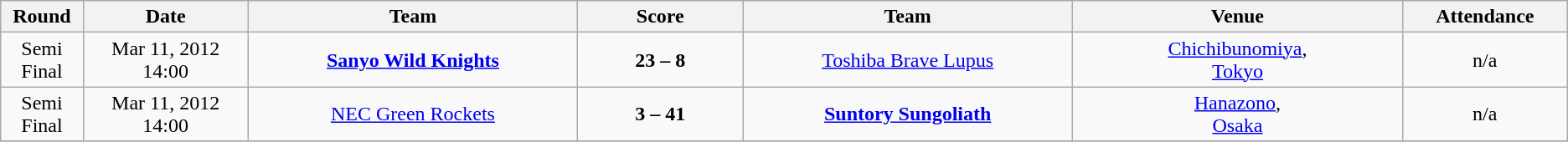<table class="wikitable" style="text-align: center;">
<tr>
<th width=5%>Round</th>
<th width=10%>Date</th>
<th width=20%>Team</th>
<th width=10%>Score</th>
<th width=20%>Team</th>
<th width=20%>Venue</th>
<th width=10%>Attendance</th>
</tr>
<tr>
<td>Semi Final</td>
<td>Mar 11, 2012 14:00<br></td>
<td><strong><a href='#'>Sanyo Wild Knights</a></strong></td>
<td><strong>23 – 8</strong><br></td>
<td><a href='#'>Toshiba Brave Lupus</a></td>
<td><a href='#'>Chichibunomiya</a>,<br><a href='#'>Tokyo</a></td>
<td>n/a</td>
</tr>
<tr>
<td>Semi Final</td>
<td>Mar 11, 2012 14:00<br></td>
<td><a href='#'>NEC Green Rockets</a></td>
<td><strong>3 – 41</strong><br></td>
<td><strong><a href='#'>Suntory Sungoliath</a></strong></td>
<td><a href='#'>Hanazono</a>,<br><a href='#'>Osaka</a></td>
<td>n/a</td>
</tr>
<tr>
</tr>
</table>
